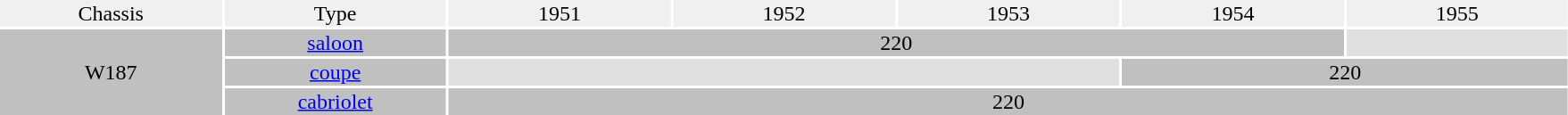<table style="margin:0 auto;" class="toccolours" align="left">
<tr style="background:#F0F0F0;">
<td align=center width=5%>Chassis</td>
<td align=center width=5%>Type</td>
<td align=center width=5%>1951</td>
<td align=center width=5%>1952</td>
<td align=center width=5%>1953</td>
<td align=center width=5%>1954</td>
<td align=center width=5%>1955</td>
</tr>
<tr align=center>
<td rowspan=4 style="background:#C0C0C0;">W187</td>
<td style="background:#C0C0C0;"><a href='#'>saloon</a></td>
<td colspan=4 style="background:#C0C0C0;">220</td>
<td colspan=1 style="background:#E0E0E0;"></td>
</tr>
<tr align=center>
<td style="background:#C0C0C0;"><a href='#'>coupe</a></td>
<td colspan=3 style="background:#E0E0E0;"></td>
<td colspan=2 style="background:#C0C0C0;">220</td>
</tr>
<tr align=center>
<td style="background:#C0C0C0;"><a href='#'>cabriolet</a></td>
<td colspan=5 style="background:#C0C0C0;">220</td>
</tr>
</table>
